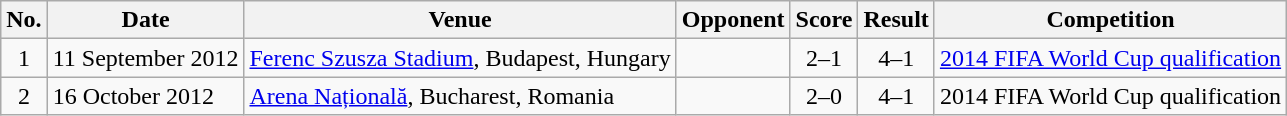<table class="wikitable sortable">
<tr>
<th scope="col">No.</th>
<th scope="col">Date</th>
<th scope="col">Venue</th>
<th scope="col">Opponent</th>
<th scope="col">Score</th>
<th scope="col">Result</th>
<th scope="col">Competition</th>
</tr>
<tr>
<td align="center">1</td>
<td>11 September 2012</td>
<td><a href='#'>Ferenc Szusza Stadium</a>, Budapest, Hungary</td>
<td></td>
<td align="center">2–1</td>
<td align="center">4–1</td>
<td><a href='#'>2014 FIFA World Cup qualification</a></td>
</tr>
<tr>
<td align="center">2</td>
<td>16 October 2012</td>
<td><a href='#'>Arena Națională</a>, Bucharest, Romania</td>
<td></td>
<td align="center">2–0</td>
<td align="center">4–1</td>
<td>2014 FIFA World Cup qualification</td>
</tr>
</table>
